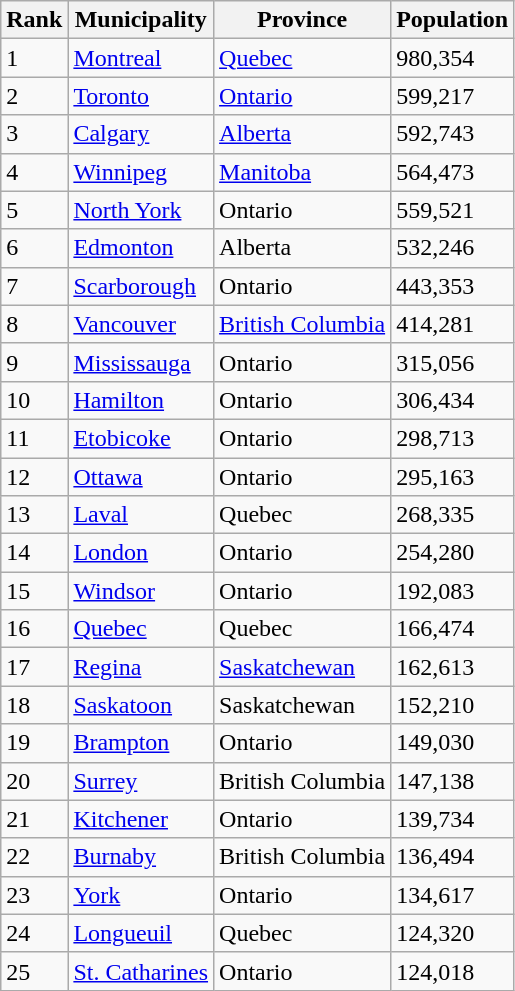<table class="wikitable">
<tr>
<th>Rank</th>
<th>Municipality</th>
<th>Province</th>
<th>Population</th>
</tr>
<tr>
<td>1</td>
<td><a href='#'>Montreal</a></td>
<td><a href='#'>Quebec</a></td>
<td>980,354</td>
</tr>
<tr>
<td>2</td>
<td><a href='#'>Toronto</a></td>
<td><a href='#'>Ontario</a></td>
<td>599,217</td>
</tr>
<tr>
<td>3</td>
<td><a href='#'>Calgary</a></td>
<td><a href='#'>Alberta</a></td>
<td>592,743</td>
</tr>
<tr>
<td>4</td>
<td><a href='#'>Winnipeg</a></td>
<td><a href='#'>Manitoba</a></td>
<td>564,473</td>
</tr>
<tr>
<td>5</td>
<td><a href='#'>North York</a></td>
<td>Ontario</td>
<td>559,521</td>
</tr>
<tr>
<td>6</td>
<td><a href='#'>Edmonton</a></td>
<td>Alberta</td>
<td>532,246</td>
</tr>
<tr>
<td>7</td>
<td><a href='#'>Scarborough</a></td>
<td>Ontario</td>
<td>443,353</td>
</tr>
<tr>
<td>8</td>
<td><a href='#'>Vancouver</a></td>
<td><a href='#'>British Columbia</a></td>
<td>414,281</td>
</tr>
<tr>
<td>9</td>
<td><a href='#'>Mississauga</a></td>
<td>Ontario</td>
<td>315,056</td>
</tr>
<tr>
<td>10</td>
<td><a href='#'>Hamilton</a></td>
<td>Ontario</td>
<td>306,434</td>
</tr>
<tr>
<td>11</td>
<td><a href='#'>Etobicoke</a></td>
<td>Ontario</td>
<td>298,713</td>
</tr>
<tr>
<td>12</td>
<td><a href='#'>Ottawa</a></td>
<td>Ontario</td>
<td>295,163</td>
</tr>
<tr>
<td>13</td>
<td><a href='#'>Laval</a></td>
<td>Quebec</td>
<td>268,335</td>
</tr>
<tr>
<td>14</td>
<td><a href='#'>London</a></td>
<td>Ontario</td>
<td>254,280</td>
</tr>
<tr>
<td>15</td>
<td><a href='#'>Windsor</a></td>
<td>Ontario</td>
<td>192,083</td>
</tr>
<tr>
<td>16</td>
<td><a href='#'>Quebec</a></td>
<td>Quebec</td>
<td>166,474</td>
</tr>
<tr>
<td>17</td>
<td><a href='#'>Regina</a></td>
<td><a href='#'>Saskatchewan</a></td>
<td>162,613</td>
</tr>
<tr>
<td>18</td>
<td><a href='#'>Saskatoon</a></td>
<td>Saskatchewan</td>
<td>152,210</td>
</tr>
<tr>
<td>19</td>
<td><a href='#'>Brampton</a></td>
<td>Ontario</td>
<td>149,030</td>
</tr>
<tr>
<td>20</td>
<td><a href='#'>Surrey</a></td>
<td>British Columbia</td>
<td>147,138</td>
</tr>
<tr>
<td>21</td>
<td><a href='#'>Kitchener</a></td>
<td>Ontario</td>
<td>139,734</td>
</tr>
<tr>
<td>22</td>
<td><a href='#'>Burnaby</a></td>
<td>British Columbia</td>
<td>136,494</td>
</tr>
<tr>
<td>23</td>
<td><a href='#'>York</a></td>
<td>Ontario</td>
<td>134,617</td>
</tr>
<tr>
<td>24</td>
<td><a href='#'>Longueuil</a></td>
<td>Quebec</td>
<td>124,320</td>
</tr>
<tr>
<td>25</td>
<td><a href='#'>St. Catharines</a></td>
<td>Ontario</td>
<td>124,018</td>
</tr>
</table>
